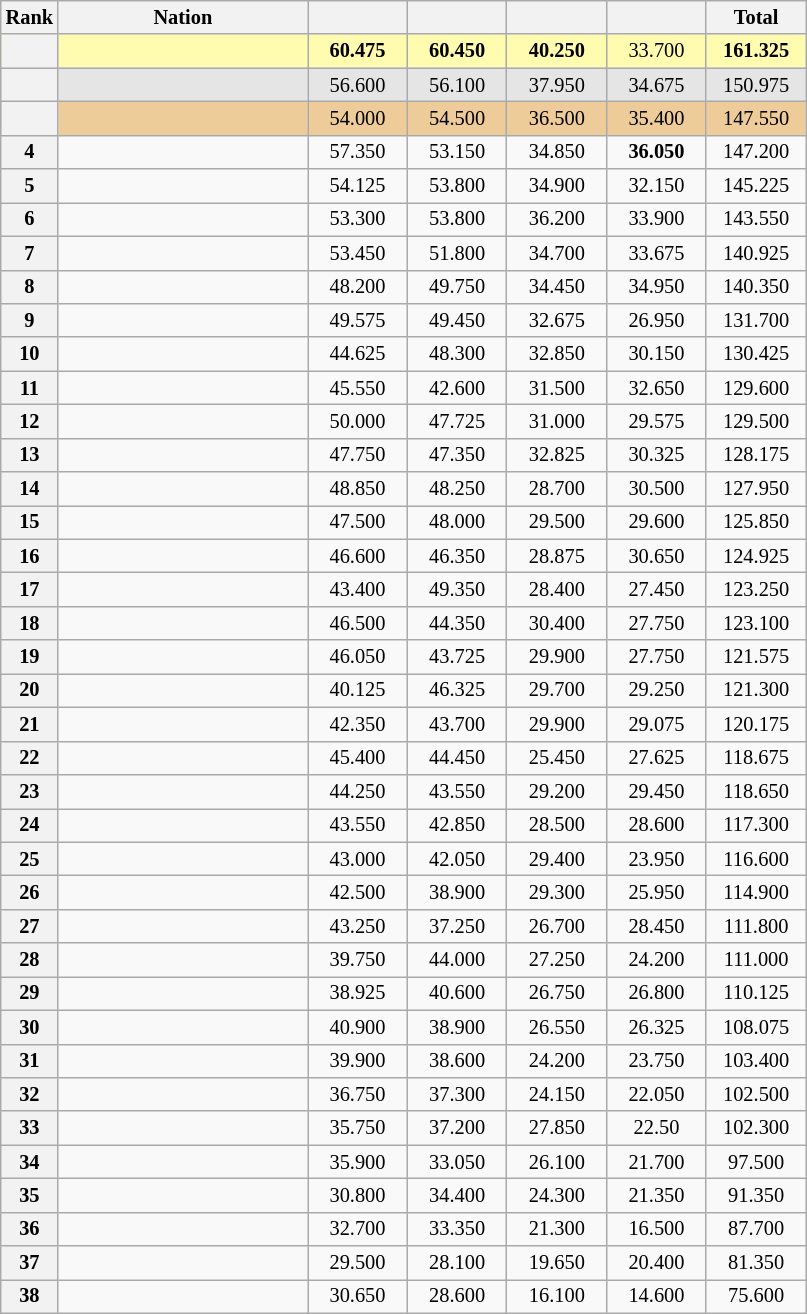<table class="wikitable sortable" style="text-align:center; font-size:85%">
<tr>
<th scope="col" style="width:20px;">Rank</th>
<th ! scope="col" style="width:160px;">Nation</th>
<th ! scope="col" style="width:60px;"></th>
<th ! scope="col" style="width:60px;"></th>
<th ! scope="col" style="width:60px;"></th>
<th ! scope="col" style="width:60px;"></th>
<th ! scope="col" style="width:60px;">Total</th>
</tr>
<tr bgcolor=fffcaf>
<th scope=row></th>
<td style="text-align:left;"></td>
<td><strong>60.475</strong></td>
<td><strong>60.450</strong></td>
<td><strong>40.250</strong></td>
<td>33.700</td>
<td><strong>161.325</strong></td>
</tr>
<tr bgcolor=e5e5e5>
<th scope=row></th>
<td style="text-align:left;"></td>
<td>56.600</td>
<td>56.100</td>
<td>37.950</td>
<td>34.675</td>
<td>150.975</td>
</tr>
<tr bgcolor=eecc99>
<th scope=row></th>
<td style="text-align:left;"></td>
<td>54.000</td>
<td>54.500</td>
<td>36.500</td>
<td>35.400</td>
<td>147.550</td>
</tr>
<tr>
<th scope=row>4</th>
<td style="text-align:left;"></td>
<td>57.350</td>
<td>53.150</td>
<td>34.850</td>
<td><strong>36.050</strong></td>
<td>147.200</td>
</tr>
<tr>
<th scope=row>5</th>
<td style="text-align:left;"></td>
<td>54.125</td>
<td>53.800</td>
<td>34.900</td>
<td>32.150</td>
<td>145.225</td>
</tr>
<tr>
<th scope=row>6</th>
<td style="text-align:left;"></td>
<td>53.300</td>
<td>53.800</td>
<td>36.200</td>
<td>33.900</td>
<td>143.550</td>
</tr>
<tr>
<th scope=row>7</th>
<td style="text-align:left;"></td>
<td>53.450</td>
<td>51.800</td>
<td>34.700</td>
<td>33.675</td>
<td>140.925</td>
</tr>
<tr>
<th scope=row>8</th>
<td style="text-align:left;"></td>
<td>48.200</td>
<td>49.750</td>
<td>34.450</td>
<td>34.950</td>
<td>140.350</td>
</tr>
<tr>
<th scope=row>9</th>
<td style="text-align:left;"></td>
<td>49.575</td>
<td>49.450</td>
<td>32.675</td>
<td>26.950</td>
<td>131.700</td>
</tr>
<tr>
<th scope=row>10</th>
<td style="text-align:left;"></td>
<td>44.625</td>
<td>48.300</td>
<td>32.850</td>
<td>30.150</td>
<td>130.425</td>
</tr>
<tr>
<th scope=row>11</th>
<td style="text-align:left;"></td>
<td>45.550</td>
<td>42.600</td>
<td>31.500</td>
<td>32.650</td>
<td>129.600</td>
</tr>
<tr>
<th scope=row>12</th>
<td style="text-align:left;"></td>
<td>50.000</td>
<td>47.725</td>
<td>31.000</td>
<td>29.575</td>
<td>129.500</td>
</tr>
<tr>
<th scope=row>13</th>
<td style="text-align:left;"></td>
<td>47.750</td>
<td>47.350</td>
<td>32.825</td>
<td>30.325</td>
<td>128.175</td>
</tr>
<tr>
<th scope=row>14</th>
<td style="text-align:left;"></td>
<td>48.850</td>
<td>48.250</td>
<td>28.700</td>
<td>30.500</td>
<td>127.950</td>
</tr>
<tr>
<th scope=row>15</th>
<td style="text-align:left;"></td>
<td>47.500</td>
<td>48.000</td>
<td>29.500</td>
<td>29.600</td>
<td>125.850</td>
</tr>
<tr>
<th scope=row>16</th>
<td style="text-align:left;"></td>
<td>46.600</td>
<td>46.350</td>
<td>28.875</td>
<td>30.650</td>
<td>124.925</td>
</tr>
<tr>
<th scope=row>17</th>
<td style="text-align:left;"></td>
<td>43.400</td>
<td>49.350</td>
<td>28.400</td>
<td>27.450</td>
<td>123.250</td>
</tr>
<tr>
<th scope=row>18</th>
<td style="text-align:left;"></td>
<td>46.500</td>
<td>44.350</td>
<td>30.400</td>
<td>27.750</td>
<td>123.100</td>
</tr>
<tr>
<th scope=row>19</th>
<td style="text-align:left;"></td>
<td>46.050</td>
<td>43.725</td>
<td>29.900</td>
<td>27.750</td>
<td>121.575</td>
</tr>
<tr>
<th scope=row>20</th>
<td style="text-align:left;"></td>
<td>40.125</td>
<td>46.325</td>
<td>29.700</td>
<td>29.250</td>
<td>121.300</td>
</tr>
<tr>
<th scope=row>21</th>
<td style="text-align:left;"></td>
<td>42.350</td>
<td>43.700</td>
<td>29.900</td>
<td>29.075</td>
<td>120.175</td>
</tr>
<tr>
<th scope=row>22</th>
<td style="text-align:left;"></td>
<td>45.400</td>
<td>44.450</td>
<td>25.450</td>
<td>27.625</td>
<td>118.675</td>
</tr>
<tr>
<th scope=row>23</th>
<td style="text-align:left;"></td>
<td>44.250</td>
<td>43.550</td>
<td>29.200</td>
<td>29.450</td>
<td>118.650</td>
</tr>
<tr>
<th scope=row>24</th>
<td style="text-align:left;"></td>
<td>43.550</td>
<td>42.850</td>
<td>28.500</td>
<td>28.600</td>
<td>117.300</td>
</tr>
<tr>
<th scope=row>25</th>
<td style="text-align:left;"></td>
<td>43.000</td>
<td>42.050</td>
<td>29.400</td>
<td>23.950</td>
<td>116.600</td>
</tr>
<tr>
<th scope=row>26</th>
<td style="text-align:left;"></td>
<td>42.500</td>
<td>38.900</td>
<td>29.300</td>
<td>25.950</td>
<td>114.900</td>
</tr>
<tr>
<th scope=row>27</th>
<td style="text-align:left;"></td>
<td>43.250</td>
<td>37.250</td>
<td>26.700</td>
<td>28.450</td>
<td>111.800</td>
</tr>
<tr>
<th scope=row>28</th>
<td style="text-align:left;"></td>
<td>39.750</td>
<td>44.000</td>
<td>27.250</td>
<td>24.200</td>
<td>111.000</td>
</tr>
<tr>
<th scope=row>29</th>
<td style="text-align:left;"></td>
<td>38.925</td>
<td>40.600</td>
<td>26.750</td>
<td>26.800</td>
<td>110.125</td>
</tr>
<tr>
<th scope=row>30</th>
<td style="text-align:left;"></td>
<td>40.900</td>
<td>38.900</td>
<td>26.550</td>
<td>26.325</td>
<td>108.075</td>
</tr>
<tr>
<th scope=row>31</th>
<td style="text-align:left;"></td>
<td>39.900</td>
<td>38.600</td>
<td>24.200</td>
<td>23.750</td>
<td>103.400</td>
</tr>
<tr>
<th scope=row>32</th>
<td style="text-align:left;"></td>
<td>36.750</td>
<td>37.300</td>
<td>24.150</td>
<td>22.050</td>
<td>102.500</td>
</tr>
<tr>
<th scope=row>33</th>
<td style="text-align:left;"></td>
<td>35.750</td>
<td>37.200</td>
<td>27.850</td>
<td>22.50</td>
<td>102.300</td>
</tr>
<tr>
<th scope=row>34</th>
<td style="text-align:left;"></td>
<td>35.900</td>
<td>33.050</td>
<td>26.100</td>
<td>21.700</td>
<td>97.500</td>
</tr>
<tr>
<th scope=row>35</th>
<td style="text-align:left;"></td>
<td>30.800</td>
<td>34.400</td>
<td>24.300</td>
<td>21.350</td>
<td>91.350</td>
</tr>
<tr>
<th scope=row>36</th>
<td style="text-align:left;"></td>
<td>32.700</td>
<td>33.350</td>
<td>21.300</td>
<td>16.500</td>
<td>87.700</td>
</tr>
<tr>
<th scope=row>37</th>
<td style="text-align:left;"></td>
<td>29.500</td>
<td>28.100</td>
<td>19.650</td>
<td>20.400</td>
<td>81.350</td>
</tr>
<tr>
<th scope=row>38</th>
<td style="text-align:left;"></td>
<td>30.650</td>
<td>28.600</td>
<td>16.100</td>
<td>14.600</td>
<td>75.600</td>
</tr>
</table>
